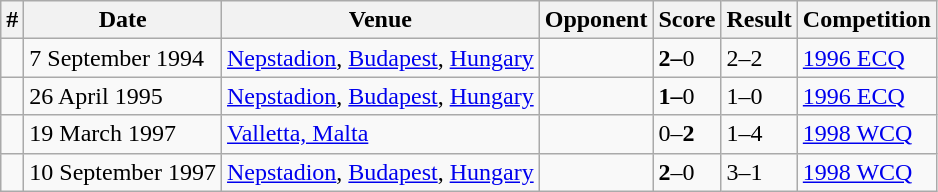<table class="wikitable">
<tr>
<th>#</th>
<th>Date</th>
<th>Venue</th>
<th>Opponent</th>
<th>Score</th>
<th>Result</th>
<th>Competition</th>
</tr>
<tr>
<td></td>
<td>7 September 1994</td>
<td><a href='#'>Nepstadion</a>, <a href='#'>Budapest</a>, <a href='#'>Hungary</a></td>
<td></td>
<td><strong>2–</strong>0</td>
<td>2–2</td>
<td><a href='#'>1996 ECQ</a></td>
</tr>
<tr>
<td></td>
<td>26 April 1995</td>
<td><a href='#'>Nepstadion</a>, <a href='#'>Budapest</a>, <a href='#'>Hungary</a></td>
<td></td>
<td><strong>1–</strong>0</td>
<td>1–0</td>
<td><a href='#'>1996 ECQ</a></td>
</tr>
<tr>
<td></td>
<td>19 March 1997</td>
<td><a href='#'>Valletta, Malta</a></td>
<td></td>
<td>0–<strong>2</strong></td>
<td>1–4</td>
<td><a href='#'>1998 WCQ</a></td>
</tr>
<tr>
<td></td>
<td>10 September 1997</td>
<td><a href='#'>Nepstadion</a>, <a href='#'>Budapest</a>, <a href='#'>Hungary</a></td>
<td></td>
<td><strong>2</strong>–0</td>
<td>3–1</td>
<td><a href='#'>1998 WCQ</a></td>
</tr>
</table>
